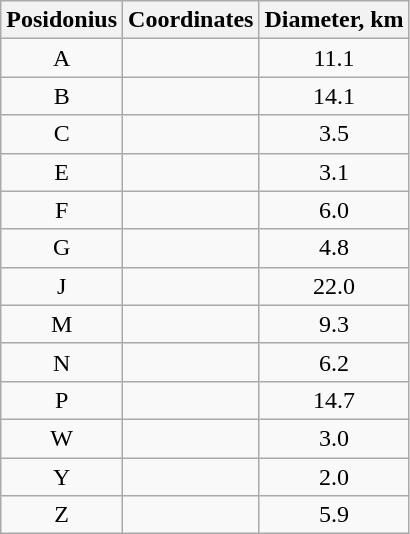<table class="wikitable sortable" style="text-align:center">
<tr>
<th>Posidonius</th>
<th class="unsortable">Coordinates</th>
<th>Diameter, km</th>
</tr>
<tr>
<td>A</td>
<td></td>
<td>11.1</td>
</tr>
<tr>
<td>B</td>
<td></td>
<td>14.1</td>
</tr>
<tr>
<td>C</td>
<td></td>
<td>3.5</td>
</tr>
<tr>
<td>E</td>
<td></td>
<td>3.1</td>
</tr>
<tr>
<td>F</td>
<td></td>
<td>6.0</td>
</tr>
<tr>
<td>G</td>
<td></td>
<td>4.8</td>
</tr>
<tr>
<td>J</td>
<td></td>
<td>22.0</td>
</tr>
<tr>
<td>M</td>
<td></td>
<td>9.3</td>
</tr>
<tr>
<td>N</td>
<td></td>
<td>6.2</td>
</tr>
<tr>
<td>P</td>
<td></td>
<td>14.7</td>
</tr>
<tr>
<td>W</td>
<td></td>
<td>3.0</td>
</tr>
<tr>
<td>Y</td>
<td></td>
<td>2.0</td>
</tr>
<tr>
<td>Z</td>
<td></td>
<td>5.9</td>
</tr>
</table>
